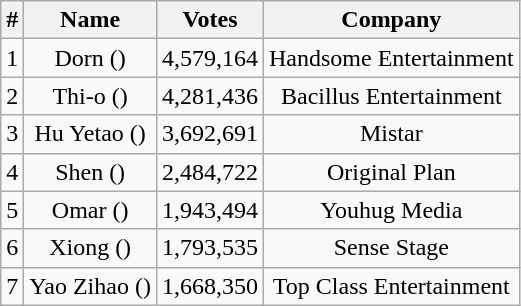<table class="wikitable sortable" style="text-align:center">
<tr>
<th scope="row">#</th>
<th scope="row">Name</th>
<th scope="row">Votes</th>
<th scope="row">Company</th>
</tr>
<tr>
<td>1</td>
<td>Dorn ()</td>
<td>4,579,164</td>
<td>Handsome Entertainment</td>
</tr>
<tr>
<td>2</td>
<td>Thi-o ()</td>
<td>4,281,436</td>
<td>Bacillus Entertainment</td>
</tr>
<tr>
<td>3</td>
<td>Hu Yetao ()</td>
<td>3,692,691</td>
<td>Mistar</td>
</tr>
<tr>
<td>4</td>
<td>Shen ()</td>
<td>2,484,722</td>
<td>Original Plan</td>
</tr>
<tr>
<td>5</td>
<td>Omar ()</td>
<td>1,943,494</td>
<td>Youhug Media</td>
</tr>
<tr>
<td>6</td>
<td>Xiong ()</td>
<td>1,793,535</td>
<td>Sense Stage</td>
</tr>
<tr>
<td>7</td>
<td>Yao Zihao ()</td>
<td>1,668,350</td>
<td>Top Class Entertainment</td>
</tr>
</table>
